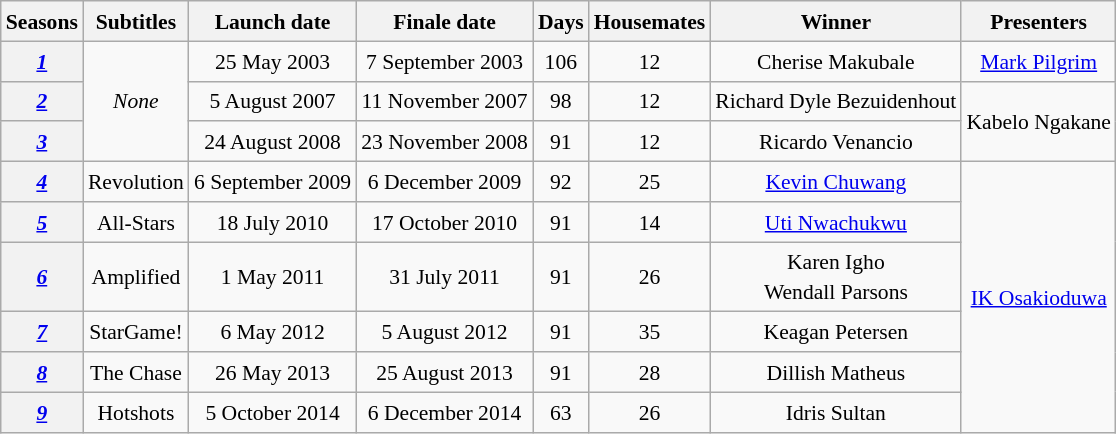<table class="wikitable" style="font-size:90%; text-align:center; line-height:20px;">
<tr>
<th>Seasons</th>
<th>Subtitles</th>
<th>Launch date</th>
<th>Finale date</th>
<th>Days</th>
<th>Housemates</th>
<th>Winner</th>
<th>Presenters</th>
</tr>
<tr>
<th><a href='#'><em>1</em></a></th>
<td rowspan="3"><em>None</em></td>
<td>25 May 2003</td>
<td>7 September 2003</td>
<td>106</td>
<td>12</td>
<td>Cherise Makubale</td>
<td><a href='#'>Mark Pilgrim</a></td>
</tr>
<tr>
<th><a href='#'><em>2</em></a></th>
<td>5 August 2007</td>
<td>11 November 2007</td>
<td>98</td>
<td>12</td>
<td>Richard Dyle Bezuidenhout</td>
<td rowspan="2">Kabelo Ngakane</td>
</tr>
<tr>
<th><a href='#'><em>3</em></a></th>
<td>24 August 2008</td>
<td>23 November 2008</td>
<td>91</td>
<td>12</td>
<td>Ricardo Venancio</td>
</tr>
<tr>
<th><a href='#'><em>4</em></a></th>
<td>Revolution</td>
<td>6 September 2009</td>
<td>6 December 2009</td>
<td>92</td>
<td>25</td>
<td><a href='#'>Kevin Chuwang</a></td>
<td rowspan="6"><a href='#'>IK Osakioduwa</a></td>
</tr>
<tr>
<th><a href='#'><em>5</em></a></th>
<td>All-Stars</td>
<td>18 July 2010</td>
<td>17 October 2010</td>
<td>91</td>
<td>14</td>
<td><a href='#'>Uti Nwachukwu</a></td>
</tr>
<tr>
<th><a href='#'><em>6</em></a></th>
<td>Amplified</td>
<td>1 May 2011</td>
<td>31 July 2011</td>
<td>91</td>
<td>26</td>
<td>Karen Igho<br>Wendall Parsons</td>
</tr>
<tr>
<th><a href='#'><em>7</em></a></th>
<td>StarGame!</td>
<td>6 May 2012</td>
<td>5 August 2012</td>
<td>91</td>
<td>35</td>
<td>Keagan Petersen</td>
</tr>
<tr>
<th><a href='#'><em>8</em></a></th>
<td>The Chase</td>
<td>26 May 2013</td>
<td>25 August 2013</td>
<td>91</td>
<td>28</td>
<td>Dillish Matheus</td>
</tr>
<tr>
<th><a href='#'><em>9</em></a></th>
<td>Hotshots</td>
<td>5 October 2014</td>
<td>6 December 2014</td>
<td>63</td>
<td>26</td>
<td>Idris Sultan</td>
</tr>
</table>
